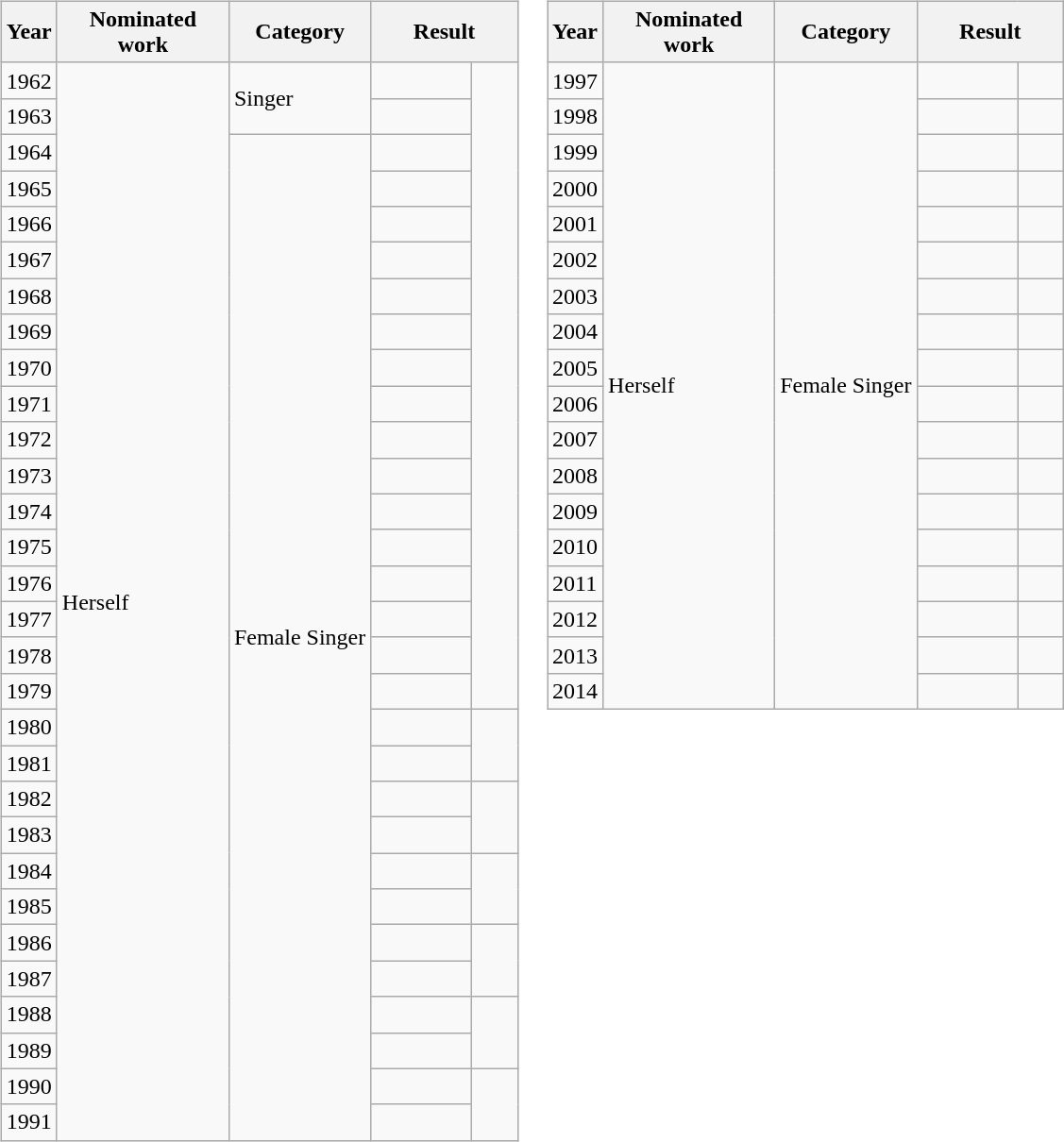<table border=0|>
<tr>
<td valign=top><br><table class=wikitable>
<tr>
<th>Year</th>
<th width=114>Nominated work</th>
<th width=93>Category</th>
<th width=96 colspan=2>Result</th>
</tr>
<tr>
<td>1962</td>
<td rowspan=30>Herself</td>
<td rowspan=2>Singer</td>
<td></td>
<td width=25 rowspan=18 align=center></td>
</tr>
<tr>
<td>1963</td>
<td></td>
</tr>
<tr>
<td>1964</td>
<td rowspan=28>Female Singer</td>
<td></td>
</tr>
<tr>
<td>1965</td>
<td></td>
</tr>
<tr>
<td>1966</td>
<td></td>
</tr>
<tr>
<td>1967</td>
<td></td>
</tr>
<tr>
<td>1968</td>
<td></td>
</tr>
<tr>
<td>1969</td>
<td></td>
</tr>
<tr>
<td>1970</td>
<td></td>
</tr>
<tr>
<td>1971</td>
<td></td>
</tr>
<tr>
<td>1972</td>
<td></td>
</tr>
<tr>
<td>1973</td>
<td></td>
</tr>
<tr>
<td>1974</td>
<td></td>
</tr>
<tr>
<td>1975</td>
<td></td>
</tr>
<tr>
<td>1976</td>
<td></td>
</tr>
<tr>
<td>1977</td>
<td></td>
</tr>
<tr>
<td>1978</td>
<td></td>
</tr>
<tr>
<td>1979</td>
<td></td>
</tr>
<tr>
<td>1980</td>
<td></td>
<td align=center rowspan=2></td>
</tr>
<tr>
<td>1981</td>
<td></td>
</tr>
<tr>
<td>1982</td>
<td></td>
<td align=center rowspan=2></td>
</tr>
<tr>
<td>1983</td>
<td></td>
</tr>
<tr>
<td>1984</td>
<td></td>
<td align=center rowspan=2></td>
</tr>
<tr>
<td>1985</td>
<td></td>
</tr>
<tr>
<td>1986</td>
<td></td>
<td align=center rowspan=2></td>
</tr>
<tr>
<td>1987</td>
<td></td>
</tr>
<tr>
<td>1988</td>
<td></td>
<td align=center rowspan=2></td>
</tr>
<tr>
<td>1989</td>
<td></td>
</tr>
<tr>
<td>1990</td>
<td></td>
<td align=center rowspan=2></td>
</tr>
<tr>
<td>1991</td>
<td></td>
</tr>
</table>
</td>
<td valign=top><br><table class=wikitable>
<tr>
<th>Year</th>
<th width=114>Nominated work</th>
<th width=93>Category</th>
<th width=96 colspan=2>Result</th>
</tr>
<tr>
<td>1997</td>
<td rowspan=18>Herself</td>
<td rowspan=18>Female Singer</td>
<td></td>
<td width=25 align=center></td>
</tr>
<tr>
<td>1998</td>
<td></td>
<td align=center></td>
</tr>
<tr>
<td>1999</td>
<td></td>
<td align=center></td>
</tr>
<tr>
<td>2000</td>
<td></td>
<td align=center></td>
</tr>
<tr>
<td>2001</td>
<td></td>
<td align=center></td>
</tr>
<tr>
<td>2002</td>
<td></td>
<td align=center></td>
</tr>
<tr>
<td>2003</td>
<td></td>
<td align=center></td>
</tr>
<tr>
<td>2004</td>
<td></td>
<td align=center></td>
</tr>
<tr>
<td>2005</td>
<td></td>
<td align=center></td>
</tr>
<tr>
<td>2006</td>
<td></td>
<td align=center></td>
</tr>
<tr>
<td>2007</td>
<td></td>
<td align=center></td>
</tr>
<tr>
<td>2008</td>
<td></td>
<td align=center></td>
</tr>
<tr>
<td>2009</td>
<td></td>
<td align=center></td>
</tr>
<tr>
<td>2010</td>
<td></td>
<td align=center></td>
</tr>
<tr>
<td>2011</td>
<td></td>
<td align=center></td>
</tr>
<tr>
<td>2012</td>
<td></td>
<td align=center></td>
</tr>
<tr>
<td>2013</td>
<td></td>
<td align=center></td>
</tr>
<tr>
<td>2014</td>
<td></td>
<td align=center></td>
</tr>
</table>
</td>
</tr>
</table>
